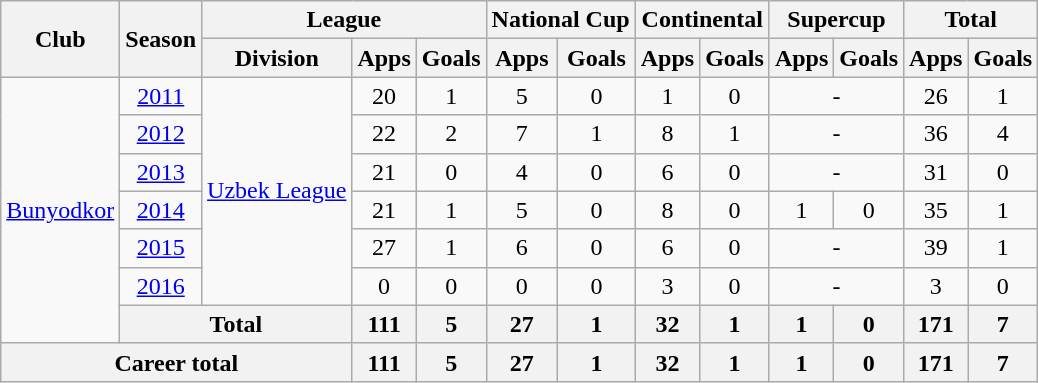<table class="wikitable" style="text-align: center;">
<tr>
<th rowspan="2">Club</th>
<th rowspan="2">Season</th>
<th colspan="3">League</th>
<th colspan="2">National Cup</th>
<th colspan="2">Continental</th>
<th colspan="2">Supercup</th>
<th colspan="2">Total</th>
</tr>
<tr>
<th>Division</th>
<th>Apps</th>
<th>Goals</th>
<th>Apps</th>
<th>Goals</th>
<th>Apps</th>
<th>Goals</th>
<th>Apps</th>
<th>Goals</th>
<th>Apps</th>
<th>Goals</th>
</tr>
<tr>
<td rowspan="7" valign="center"><a href='#'>Bunyodkor</a></td>
<td><a href='#'>2011</a></td>
<td rowspan="6" valign="center"><a href='#'>Uzbek League</a></td>
<td>20</td>
<td>1</td>
<td>5</td>
<td>0</td>
<td>1</td>
<td>0</td>
<td colspan="2">-</td>
<td>26</td>
<td>1</td>
</tr>
<tr>
<td><a href='#'>2012</a></td>
<td>22</td>
<td>2</td>
<td>7</td>
<td>1</td>
<td>8</td>
<td>1</td>
<td colspan="2">-</td>
<td>36</td>
<td>4</td>
</tr>
<tr>
<td><a href='#'>2013</a></td>
<td>21</td>
<td>0</td>
<td>4</td>
<td>0</td>
<td>6</td>
<td>0</td>
<td colspan="2">-</td>
<td>31</td>
<td>0</td>
</tr>
<tr>
<td><a href='#'>2014</a></td>
<td>21</td>
<td>1</td>
<td>5</td>
<td>0</td>
<td>8</td>
<td>0</td>
<td>1</td>
<td>0</td>
<td>35</td>
<td>1</td>
</tr>
<tr>
<td><a href='#'>2015</a></td>
<td>27</td>
<td>1</td>
<td>6</td>
<td>0</td>
<td>6</td>
<td>0</td>
<td colspan="2">-</td>
<td>39</td>
<td>1</td>
</tr>
<tr>
<td><a href='#'>2016</a></td>
<td>0</td>
<td>0</td>
<td>0</td>
<td>0</td>
<td>3</td>
<td>0</td>
<td colspan="2">-</td>
<td>3</td>
<td>0</td>
</tr>
<tr>
<th colspan="2">Total</th>
<th>111</th>
<th>5</th>
<th>27</th>
<th>1</th>
<th>32</th>
<th>1</th>
<th>1</th>
<th>0</th>
<th>171</th>
<th>7</th>
</tr>
<tr>
<th colspan="3">Career total</th>
<th>111</th>
<th>5</th>
<th>27</th>
<th>1</th>
<th>32</th>
<th>1</th>
<th>1</th>
<th>0</th>
<th>171</th>
<th>7</th>
</tr>
</table>
